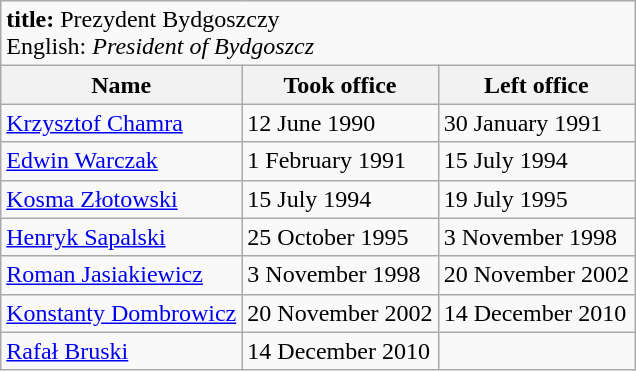<table class=wikitable>
<tr>
<td colspan=3><strong>title:</strong> Prezydent Bydgoszczy <br>English: <em>President of Bydgoszcz</em></td>
</tr>
<tr>
<th>Name</th>
<th>Took office</th>
<th>Left office</th>
</tr>
<tr>
<td><a href='#'>Krzysztof Chamra</a></td>
<td>12 June 1990</td>
<td>30 January 1991</td>
</tr>
<tr>
<td><a href='#'>Edwin Warczak</a></td>
<td>1 February 1991</td>
<td>15 July 1994</td>
</tr>
<tr>
<td><a href='#'>Kosma Złotowski</a></td>
<td>15 July 1994</td>
<td>19 July 1995</td>
</tr>
<tr>
<td><a href='#'>Henryk Sapalski</a></td>
<td>25 October 1995</td>
<td>3 November 1998</td>
</tr>
<tr>
<td><a href='#'>Roman Jasiakiewicz</a></td>
<td>3 November 1998</td>
<td>20 November 2002</td>
</tr>
<tr>
<td><a href='#'>Konstanty Dombrowicz</a></td>
<td>20 November 2002</td>
<td>14 December 2010</td>
</tr>
<tr>
<td><a href='#'>Rafał Bruski</a></td>
<td>14 December 2010</td>
<td></td>
</tr>
</table>
